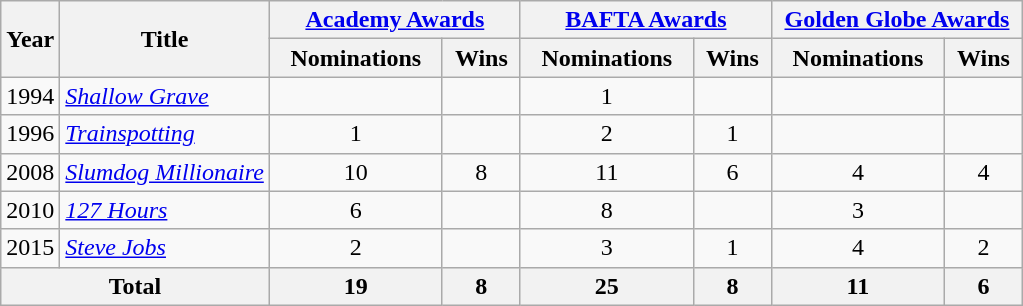<table class="wikitable">
<tr>
<th rowspan="2">Year</th>
<th rowspan="2">Title</th>
<th colspan="2" style="text-align:center;" width=160><a href='#'>Academy Awards</a></th>
<th colspan="2" style="text-align:center;" width=160><a href='#'>BAFTA Awards</a></th>
<th colspan="2" style="text-align:center;" width=160><a href='#'>Golden Globe Awards</a></th>
</tr>
<tr>
<th>Nominations</th>
<th>Wins</th>
<th>Nominations</th>
<th>Wins</th>
<th>Nominations</th>
<th>Wins</th>
</tr>
<tr>
<td>1994</td>
<td><em><a href='#'>Shallow Grave</a></em></td>
<td></td>
<td></td>
<td align=center>1</td>
<td></td>
<td></td>
<td></td>
</tr>
<tr>
<td>1996</td>
<td><em><a href='#'>Trainspotting</a></em></td>
<td align=center>1</td>
<td></td>
<td align=center>2</td>
<td align=center>1</td>
<td></td>
<td></td>
</tr>
<tr>
<td>2008</td>
<td><em><a href='#'>Slumdog Millionaire</a></em></td>
<td align=center>10</td>
<td align=center>8</td>
<td align=center>11</td>
<td align=center>6</td>
<td align=center>4</td>
<td align=center>4</td>
</tr>
<tr>
<td>2010</td>
<td><em><a href='#'>127 Hours</a></em></td>
<td align=center>6</td>
<td></td>
<td align=center>8</td>
<td></td>
<td align=center>3</td>
<td></td>
</tr>
<tr>
<td>2015</td>
<td><em><a href='#'>Steve Jobs</a></em></td>
<td align=center>2</td>
<td></td>
<td align=center>3</td>
<td align=center>1</td>
<td align=center>4</td>
<td align=center>2</td>
</tr>
<tr>
<th colspan="2">Total</th>
<th align=center>19</th>
<th align=center>8</th>
<th align=center>25</th>
<th align=center>8</th>
<th align=center>11</th>
<th align=center>6</th>
</tr>
</table>
